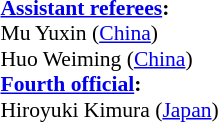<table width=50% style="font-size: 90%">
<tr>
<td><br><strong><a href='#'>Assistant referees</a>:</strong>
<br>Mu Yuxin (<a href='#'>China</a>)
<br>Huo Weiming (<a href='#'>China</a>)
<br><strong><a href='#'>Fourth official</a>:</strong>
<br>Hiroyuki Kimura (<a href='#'>Japan</a>)</td>
</tr>
</table>
